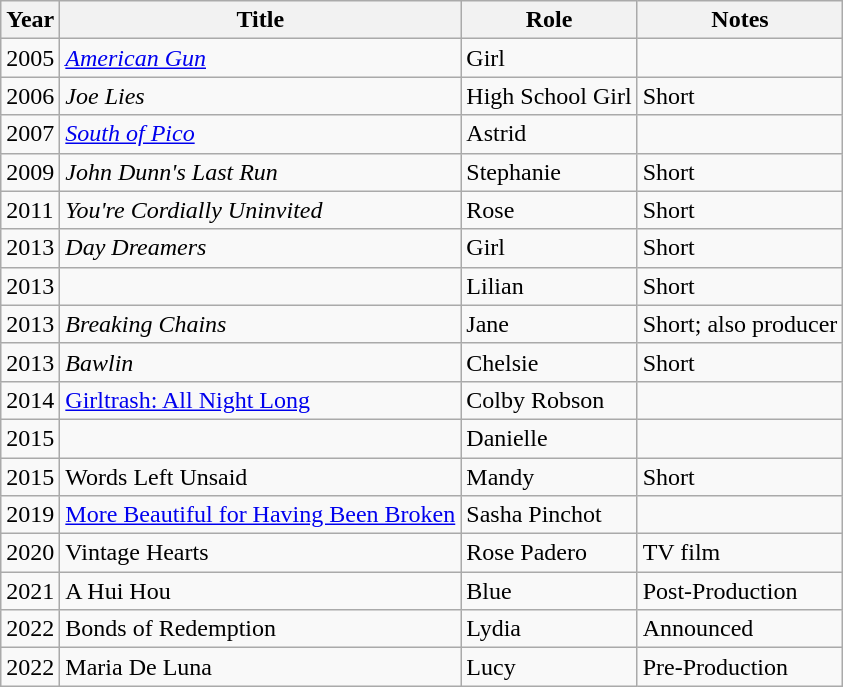<table class="wikitable sortable">
<tr>
<th>Year</th>
<th>Title</th>
<th>Role</th>
<th class="unsortable">Notes</th>
</tr>
<tr>
<td>2005</td>
<td><em><a href='#'>American Gun</a></em></td>
<td>Girl</td>
<td></td>
</tr>
<tr>
<td>2006</td>
<td><em>Joe Lies</em></td>
<td>High School Girl</td>
<td>Short</td>
</tr>
<tr>
<td>2007</td>
<td><em><a href='#'>South of Pico</a></em></td>
<td>Astrid</td>
<td></td>
</tr>
<tr>
<td>2009</td>
<td><em>John Dunn's Last Run</em></td>
<td>Stephanie</td>
<td>Short</td>
</tr>
<tr>
<td>2011</td>
<td><em>You're Cordially Uninvited</em></td>
<td>Rose</td>
<td>Short</td>
</tr>
<tr>
<td>2013</td>
<td><em>Day Dreamers</em></td>
<td>Girl</td>
<td>Short</td>
</tr>
<tr>
<td>2013</td>
<td><em></em></td>
<td>Lilian</td>
<td>Short</td>
</tr>
<tr>
<td>2013</td>
<td><em>Breaking Chains</em></td>
<td>Jane</td>
<td>Short; also producer</td>
</tr>
<tr>
<td>2013</td>
<td><em>Bawlin<strong></td>
<td>Chelsie</td>
<td>Short</td>
</tr>
<tr>
<td>2014</td>
<td></em><a href='#'>Girltrash: All Night Long</a><em></td>
<td>Colby Robson</td>
<td></td>
</tr>
<tr>
<td>2015</td>
<td></em><em></td>
<td>Danielle</td>
<td></td>
</tr>
<tr>
<td>2015</td>
<td></em>Words Left Unsaid<em></td>
<td>Mandy</td>
<td>Short</td>
</tr>
<tr>
<td>2019</td>
<td></em><a href='#'>More Beautiful for Having Been Broken</a><em></td>
<td>Sasha Pinchot</td>
<td></td>
</tr>
<tr>
<td>2020</td>
<td></em>Vintage Hearts<em></td>
<td>Rose Padero</td>
<td>TV film</td>
</tr>
<tr>
<td>2021</td>
<td></em>A Hui Hou<em></td>
<td>Blue</td>
<td>Post-Production</td>
</tr>
<tr>
<td>2022</td>
<td></em>Bonds of Redemption<em></td>
<td>Lydia</td>
<td>Announced</td>
</tr>
<tr>
<td>2022</td>
<td></em>Maria De Luna<em></td>
<td>Lucy</td>
<td>Pre-Production</td>
</tr>
</table>
